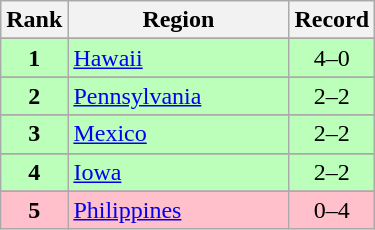<table class="wikitable">
<tr>
<th>Rank</th>
<th>Region</th>
<th>Record</th>
</tr>
<tr>
</tr>
<tr bgcolor="bbffbb">
<td align=center><strong>1</strong></td>
<td align="left" width="120"> <a href='#'>Hawaii</a></td>
<td align=center>4–0</td>
</tr>
<tr>
</tr>
<tr bgcolor="bbffbb">
<td align=center><strong>2</strong></td>
<td align="left" width="120"> <a href='#'>Pennsylvania</a></td>
<td align=center>2–2</td>
</tr>
<tr>
</tr>
<tr bgcolor="bbffbb">
<td align=center><strong>3</strong></td>
<td align="left" width="140"> <a href='#'>Mexico</a></td>
<td align=center>2–2</td>
</tr>
<tr>
</tr>
<tr bgcolor="bbffbb">
<td align=center><strong>4</strong></td>
<td align="left" width="120"> <a href='#'>Iowa</a></td>
<td align=center>2–2</td>
</tr>
<tr>
</tr>
<tr bgcolor="ffc0cb">
<td align=center><strong>5</strong></td>
<td align="left" width="120"> <a href='#'>Philippines</a></td>
<td align=center>0–4</td>
</tr>
</table>
